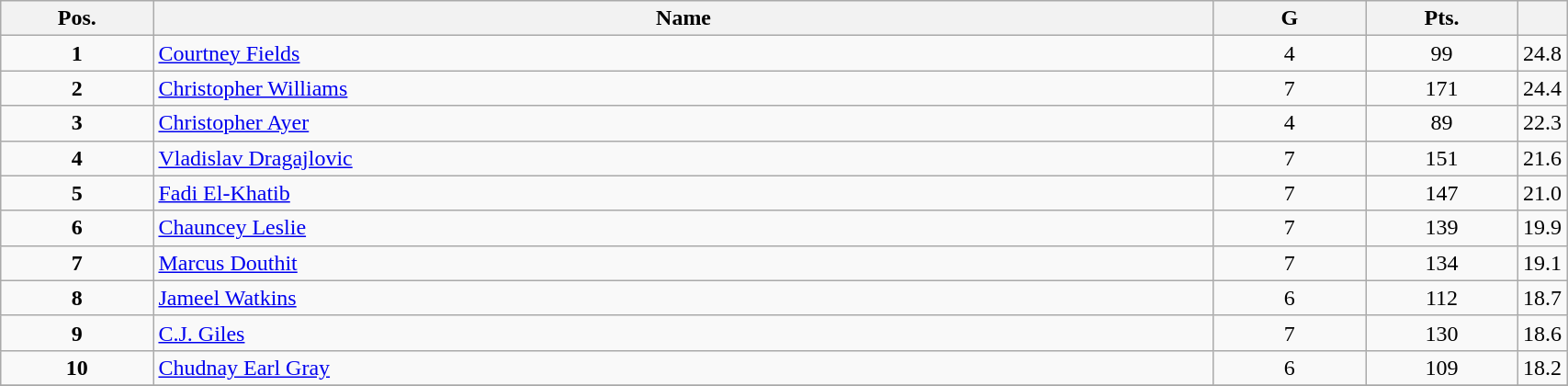<table class="wikitable" style="width:90%;">
<tr>
<th style="width:10%;">Pos.</th>
<th style="width:70%;">Name</th>
<th style="width:10%;">G</th>
<th style="width:10%;">Pts.</th>
<th style="width:10%;"></th>
</tr>
<tr align=center>
<td><strong>1</strong></td>
<td align=left> <a href='#'>Courtney Fields</a></td>
<td>4</td>
<td>99</td>
<td>24.8</td>
</tr>
<tr align=center>
<td><strong>2</strong></td>
<td align=left> <a href='#'>Christopher Williams</a></td>
<td>7</td>
<td>171</td>
<td>24.4</td>
</tr>
<tr align=center>
<td><strong>3</strong></td>
<td align=left> <a href='#'>Christopher Ayer</a></td>
<td>4</td>
<td>89</td>
<td>22.3</td>
</tr>
<tr align=center>
<td><strong>4</strong></td>
<td align=left> <a href='#'>Vladislav Dragajlovic</a></td>
<td>7</td>
<td>151</td>
<td>21.6</td>
</tr>
<tr align=center>
<td><strong>5</strong></td>
<td align=left> <a href='#'>Fadi El-Khatib</a></td>
<td>7</td>
<td>147</td>
<td>21.0</td>
</tr>
<tr align=center>
<td><strong>6</strong></td>
<td align=left> <a href='#'>Chauncey Leslie</a></td>
<td>7</td>
<td>139</td>
<td>19.9</td>
</tr>
<tr align=center>
<td><strong>7</strong></td>
<td align=left> <a href='#'>Marcus Douthit</a></td>
<td>7</td>
<td>134</td>
<td>19.1</td>
</tr>
<tr align=center>
<td><strong>8</strong></td>
<td align=left> <a href='#'>Jameel Watkins</a></td>
<td>6</td>
<td>112</td>
<td>18.7</td>
</tr>
<tr align=center>
<td><strong>9</strong></td>
<td align=left> <a href='#'>C.J. Giles</a></td>
<td>7</td>
<td>130</td>
<td>18.6</td>
</tr>
<tr align=center>
<td><strong>10</strong></td>
<td align=left> <a href='#'>Chudnay Earl Gray</a></td>
<td>6</td>
<td>109</td>
<td>18.2</td>
</tr>
<tr align=center>
</tr>
</table>
